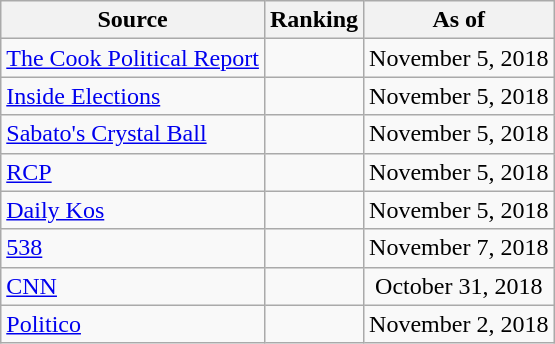<table class="wikitable" style="text-align:center">
<tr>
<th>Source</th>
<th>Ranking</th>
<th>As of</th>
</tr>
<tr>
<td align=left><a href='#'>The Cook Political Report</a></td>
<td></td>
<td>November 5, 2018</td>
</tr>
<tr>
<td align=left><a href='#'>Inside Elections</a></td>
<td></td>
<td>November 5, 2018</td>
</tr>
<tr>
<td align=left><a href='#'>Sabato's Crystal Ball</a></td>
<td></td>
<td>November 5, 2018</td>
</tr>
<tr>
<td align="left"><a href='#'>RCP</a></td>
<td></td>
<td>November 5, 2018</td>
</tr>
<tr>
<td align="left"><a href='#'>Daily Kos</a></td>
<td></td>
<td>November 5, 2018</td>
</tr>
<tr>
<td align="left"><a href='#'>538</a></td>
<td></td>
<td>November 7, 2018</td>
</tr>
<tr>
<td align="left"><a href='#'>CNN</a></td>
<td></td>
<td>October 31, 2018</td>
</tr>
<tr>
<td align="left"><a href='#'>Politico</a></td>
<td></td>
<td>November 2, 2018</td>
</tr>
</table>
